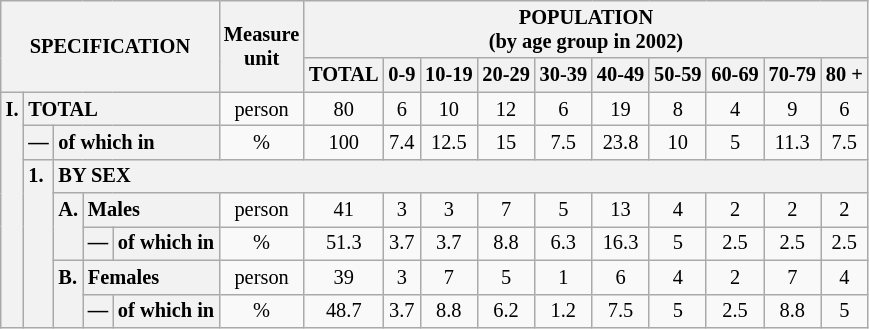<table class="wikitable" style="font-size:85%; text-align:center">
<tr>
<th rowspan="2" colspan="5">SPECIFICATION</th>
<th rowspan="2">Measure<br> unit</th>
<th colspan="10" rowspan="1">POPULATION<br> (by age group in 2002)</th>
</tr>
<tr>
<th>TOTAL</th>
<th>0-9</th>
<th>10-19</th>
<th>20-29</th>
<th>30-39</th>
<th>40-49</th>
<th>50-59</th>
<th>60-69</th>
<th>70-79</th>
<th>80 +</th>
</tr>
<tr>
<th style="text-align:left" valign="top" rowspan="7">I.</th>
<th style="text-align:left" colspan="4">TOTAL</th>
<td>person</td>
<td>80</td>
<td>6</td>
<td>10</td>
<td>12</td>
<td>6</td>
<td>19</td>
<td>8</td>
<td>4</td>
<td>9</td>
<td>6</td>
</tr>
<tr>
<th style="text-align:left" valign="top">—</th>
<th style="text-align:left" colspan="3">of which in</th>
<td>%</td>
<td>100</td>
<td>7.4</td>
<td>12.5</td>
<td>15</td>
<td>7.5</td>
<td>23.8</td>
<td>10</td>
<td>5</td>
<td>11.3</td>
<td>7.5</td>
</tr>
<tr>
<th style="text-align:left" valign="top" rowspan="5">1.</th>
<th style="text-align:left" colspan="14">BY SEX</th>
</tr>
<tr>
<th style="text-align:left" valign="top" rowspan="2">A.</th>
<th style="text-align:left" colspan="2">Males</th>
<td>person</td>
<td>41</td>
<td>3</td>
<td>3</td>
<td>7</td>
<td>5</td>
<td>13</td>
<td>4</td>
<td>2</td>
<td>2</td>
<td>2</td>
</tr>
<tr>
<th style="text-align:left" valign="top">—</th>
<th style="text-align:left" colspan="1">of which in</th>
<td>%</td>
<td>51.3</td>
<td>3.7</td>
<td>3.7</td>
<td>8.8</td>
<td>6.3</td>
<td>16.3</td>
<td>5</td>
<td>2.5</td>
<td>2.5</td>
<td>2.5</td>
</tr>
<tr>
<th style="text-align:left" valign="top" rowspan="2">B.</th>
<th style="text-align:left" colspan="2">Females</th>
<td>person</td>
<td>39</td>
<td>3</td>
<td>7</td>
<td>5</td>
<td>1</td>
<td>6</td>
<td>4</td>
<td>2</td>
<td>7</td>
<td>4</td>
</tr>
<tr>
<th style="text-align:left" valign="top">—</th>
<th style="text-align:left" colspan="1">of which in</th>
<td>%</td>
<td>48.7</td>
<td>3.7</td>
<td>8.8</td>
<td>6.2</td>
<td>1.2</td>
<td>7.5</td>
<td>5</td>
<td>2.5</td>
<td>8.8</td>
<td>5</td>
</tr>
</table>
